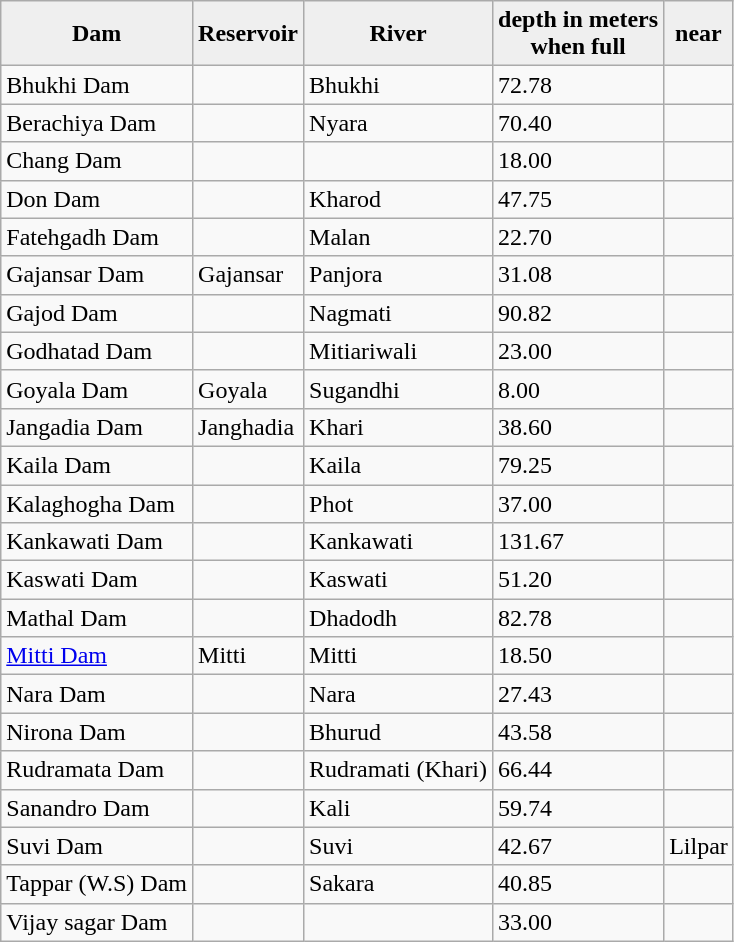<table border="1" cellpadding="2" align="center" class=wikitable>
<tr>
<th style="background: #efefef;">Dam</th>
<th style="background: #efefef;">Reservoir</th>
<th style="background: #efefef;">River</th>
<th style="background: #efefef;">depth in meters<br>when full</th>
<th style="background: #efefef;">near</th>
</tr>
<tr>
<td>Bhukhi Dam</td>
<td></td>
<td>Bhukhi</td>
<td>72.78</td>
<td></td>
</tr>
<tr>
<td>Berachiya Dam</td>
<td></td>
<td>Nyara</td>
<td>70.40</td>
<td></td>
</tr>
<tr>
<td>Chang Dam</td>
<td></td>
<td></td>
<td>18.00</td>
<td></td>
</tr>
<tr>
<td>Don Dam</td>
<td></td>
<td>Kharod</td>
<td>47.75</td>
<td></td>
</tr>
<tr>
<td>Fatehgadh Dam</td>
<td></td>
<td>Malan</td>
<td>22.70</td>
<td></td>
</tr>
<tr>
<td>Gajansar Dam</td>
<td>Gajansar</td>
<td>Panjora</td>
<td>31.08</td>
<td></td>
</tr>
<tr>
<td>Gajod Dam</td>
<td></td>
<td>Nagmati</td>
<td>90.82</td>
<td></td>
</tr>
<tr>
<td>Godhatad Dam</td>
<td></td>
<td>Mitiariwali</td>
<td>23.00</td>
<td></td>
</tr>
<tr>
<td>Goyala Dam</td>
<td>Goyala</td>
<td>Sugandhi</td>
<td>8.00</td>
<td></td>
</tr>
<tr>
<td>Jangadia Dam</td>
<td>Janghadia</td>
<td>Khari</td>
<td>38.60</td>
<td></td>
</tr>
<tr>
<td>Kaila Dam</td>
<td></td>
<td>Kaila</td>
<td>79.25</td>
<td></td>
</tr>
<tr>
<td>Kalaghogha Dam</td>
<td></td>
<td>Phot</td>
<td>37.00</td>
<td></td>
</tr>
<tr>
<td>Kankawati Dam</td>
<td></td>
<td>Kankawati</td>
<td>131.67</td>
<td></td>
</tr>
<tr>
<td>Kaswati Dam</td>
<td></td>
<td>Kaswati</td>
<td>51.20</td>
<td></td>
</tr>
<tr>
<td>Mathal Dam</td>
<td></td>
<td>Dhadodh</td>
<td>82.78</td>
<td></td>
</tr>
<tr>
<td><a href='#'>Mitti Dam</a></td>
<td>Mitti</td>
<td>Mitti</td>
<td>18.50</td>
<td></td>
</tr>
<tr>
<td>Nara Dam</td>
<td></td>
<td>Nara</td>
<td>27.43</td>
<td></td>
</tr>
<tr>
<td>Nirona Dam</td>
<td></td>
<td>Bhurud</td>
<td>43.58</td>
<td></td>
</tr>
<tr>
<td>Rudramata Dam</td>
<td></td>
<td>Rudramati (Khari)</td>
<td>66.44</td>
<td></td>
</tr>
<tr>
<td>Sanandro Dam</td>
<td></td>
<td>Kali</td>
<td>59.74</td>
<td></td>
</tr>
<tr>
<td>Suvi Dam</td>
<td></td>
<td>Suvi</td>
<td>42.67</td>
<td>Lilpar</td>
</tr>
<tr>
<td>Tappar (W.S) Dam</td>
<td></td>
<td>Sakara</td>
<td>40.85</td>
<td></td>
</tr>
<tr>
<td>Vijay sagar Dam</td>
<td></td>
<td></td>
<td>33.00</td>
<td></td>
</tr>
</table>
